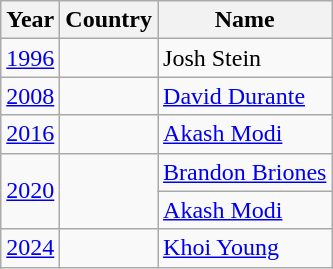<table class="wikitable sortable">
<tr>
<th>Year</th>
<th>Country</th>
<th>Name</th>
</tr>
<tr>
<td><a href='#'>1996</a></td>
<td></td>
<td>Josh Stein</td>
</tr>
<tr>
<td><a href='#'>2008</a></td>
<td></td>
<td><a href='#'>David Durante</a></td>
</tr>
<tr>
<td><a href='#'>2016</a></td>
<td></td>
<td><a href='#'>Akash Modi</a></td>
</tr>
<tr>
<td rowspan="2"><a href='#'>2020</a></td>
<td rowspan="2"></td>
<td><a href='#'>Brandon Briones</a></td>
</tr>
<tr>
<td><a href='#'>Akash Modi</a></td>
</tr>
<tr>
<td><a href='#'>2024</a></td>
<td></td>
<td><a href='#'>Khoi Young</a></td>
</tr>
</table>
